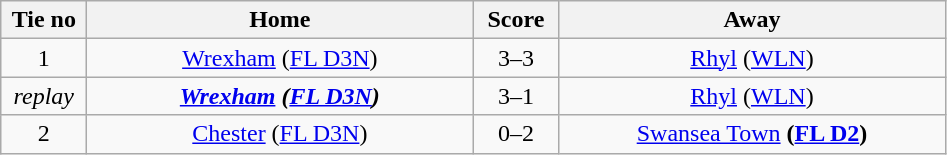<table class="wikitable" style="text-align:center">
<tr>
<th width=50>Tie no</th>
<th width=250>Home</th>
<th width=50>Score</th>
<th width=250>Away</th>
</tr>
<tr>
<td>1</td>
<td><a href='#'>Wrexham</a> (<a href='#'>FL D3N</a>)</td>
<td>3–3</td>
<td><a href='#'>Rhyl</a> (<a href='#'>WLN</a>)</td>
</tr>
<tr>
<td><em>replay</em></td>
<td><strong><em><a href='#'>Wrexham</a><strong> (<a href='#'>FL D3N</a>)<em></td>
<td></em>3–1<em></td>
<td></em><a href='#'>Rhyl</a> (<a href='#'>WLN</a>)<em></td>
</tr>
<tr>
<td>2</td>
<td><a href='#'>Chester</a> (<a href='#'>FL D3N</a>)</td>
<td>0–2</td>
<td></strong><a href='#'>Swansea Town</a><strong> (<a href='#'>FL D2</a>)</td>
</tr>
</table>
